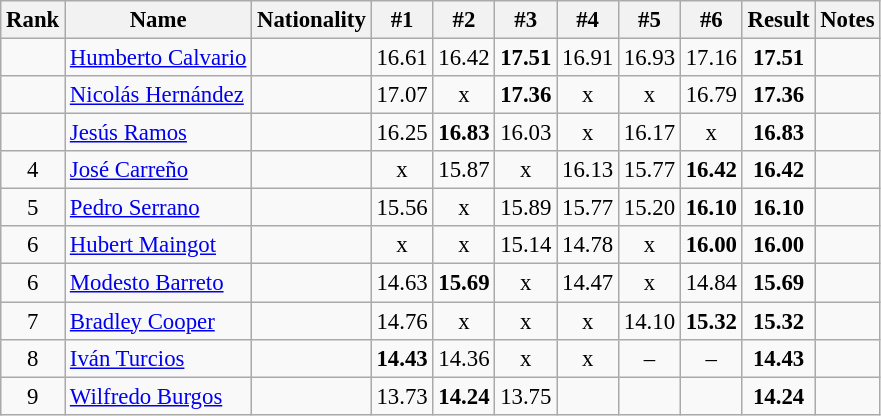<table class="wikitable sortable" style="text-align:center;font-size:95%">
<tr>
<th>Rank</th>
<th>Name</th>
<th>Nationality</th>
<th>#1</th>
<th>#2</th>
<th>#3</th>
<th>#4</th>
<th>#5</th>
<th>#6</th>
<th>Result</th>
<th>Notes</th>
</tr>
<tr>
<td></td>
<td align=left><a href='#'>Humberto Calvario</a></td>
<td align=left></td>
<td>16.61</td>
<td>16.42</td>
<td><strong>17.51</strong></td>
<td>16.91</td>
<td>16.93</td>
<td>17.16</td>
<td><strong>17.51</strong></td>
<td></td>
</tr>
<tr>
<td></td>
<td align=left><a href='#'>Nicolás Hernández</a></td>
<td align=left></td>
<td>17.07</td>
<td>x</td>
<td><strong>17.36</strong></td>
<td>x</td>
<td>x</td>
<td>16.79</td>
<td><strong>17.36</strong></td>
<td></td>
</tr>
<tr>
<td></td>
<td align=left><a href='#'>Jesús Ramos</a></td>
<td align=left></td>
<td>16.25</td>
<td><strong>16.83</strong></td>
<td>16.03</td>
<td>x</td>
<td>16.17</td>
<td>x</td>
<td><strong>16.83</strong></td>
<td></td>
</tr>
<tr>
<td>4</td>
<td align=left><a href='#'>José Carreño</a></td>
<td align=left></td>
<td>x</td>
<td>15.87</td>
<td>x</td>
<td>16.13</td>
<td>15.77</td>
<td><strong>16.42</strong></td>
<td><strong>16.42</strong></td>
<td></td>
</tr>
<tr>
<td>5</td>
<td align=left><a href='#'>Pedro Serrano</a></td>
<td align=left></td>
<td>15.56</td>
<td>x</td>
<td>15.89</td>
<td>15.77</td>
<td>15.20</td>
<td><strong>16.10</strong></td>
<td><strong>16.10</strong></td>
<td></td>
</tr>
<tr>
<td>6</td>
<td align=left><a href='#'>Hubert Maingot</a></td>
<td align=left></td>
<td>x</td>
<td>x</td>
<td>15.14</td>
<td>14.78</td>
<td>x</td>
<td><strong>16.00</strong></td>
<td><strong>16.00</strong></td>
<td></td>
</tr>
<tr>
<td>6</td>
<td align=left><a href='#'>Modesto Barreto</a></td>
<td align=left></td>
<td>14.63</td>
<td><strong>15.69</strong></td>
<td>x</td>
<td>14.47</td>
<td>x</td>
<td>14.84</td>
<td><strong>15.69</strong></td>
<td></td>
</tr>
<tr>
<td>7</td>
<td align=left><a href='#'>Bradley Cooper</a></td>
<td align=left></td>
<td>14.76</td>
<td>x</td>
<td>x</td>
<td>x</td>
<td>14.10</td>
<td><strong>15.32</strong></td>
<td><strong>15.32</strong></td>
<td></td>
</tr>
<tr>
<td>8</td>
<td align=left><a href='#'>Iván Turcios</a></td>
<td align=left></td>
<td><strong>14.43</strong></td>
<td>14.36</td>
<td>x</td>
<td>x</td>
<td>–</td>
<td>–</td>
<td><strong>14.43</strong></td>
<td></td>
</tr>
<tr>
<td>9</td>
<td align=left><a href='#'>Wilfredo Burgos</a></td>
<td align=left></td>
<td>13.73</td>
<td><strong>14.24</strong></td>
<td>13.75</td>
<td></td>
<td></td>
<td></td>
<td><strong>14.24</strong></td>
<td></td>
</tr>
</table>
